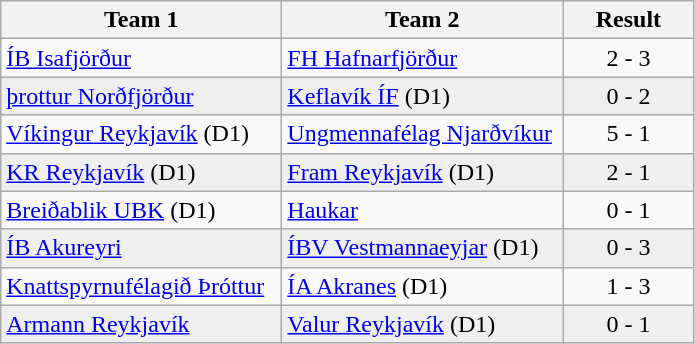<table class="wikitable">
<tr>
<th width="180">Team 1</th>
<th width="180">Team 2</th>
<th width="80">Result</th>
</tr>
<tr>
<td><a href='#'>ÍB Isafjörður</a></td>
<td><a href='#'>FH Hafnarfjörður</a></td>
<td align="center">2 - 3</td>
</tr>
<tr style="background:#EFEFEF">
<td><a href='#'>þrottur Norðfjörður</a></td>
<td><a href='#'>Keflavík ÍF</a> (D1)</td>
<td align="center">0 - 2</td>
</tr>
<tr>
<td><a href='#'>Víkingur Reykjavík</a> (D1)</td>
<td><a href='#'>Ungmennafélag Njarðvíkur</a></td>
<td align="center">5 - 1</td>
</tr>
<tr style="background:#EFEFEF">
<td><a href='#'>KR Reykjavík</a> (D1)</td>
<td><a href='#'>Fram Reykjavík</a> (D1)</td>
<td align="center">2 - 1</td>
</tr>
<tr>
<td><a href='#'>Breiðablik UBK</a> (D1)</td>
<td><a href='#'>Haukar</a></td>
<td align="center">0 - 1</td>
</tr>
<tr style="background:#EFEFEF">
<td><a href='#'>ÍB Akureyri</a></td>
<td><a href='#'>ÍBV Vestmannaeyjar</a> (D1)</td>
<td align="center">0 - 3</td>
</tr>
<tr>
<td><a href='#'>Knattspyrnufélagið Þróttur</a></td>
<td><a href='#'>ÍA Akranes</a> (D1)</td>
<td align="center">1 - 3</td>
</tr>
<tr style="background:#EFEFEF">
<td><a href='#'>Armann Reykjavík</a></td>
<td><a href='#'>Valur Reykjavík</a> (D1)</td>
<td align="center">0 - 1</td>
</tr>
</table>
